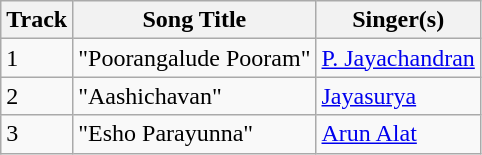<table class="wikitable">
<tr>
<th>Track</th>
<th>Song Title</th>
<th>Singer(s)</th>
</tr>
<tr>
<td>1</td>
<td>"Poorangalude Pooram"</td>
<td><a href='#'>P. Jayachandran</a></td>
</tr>
<tr>
<td>2</td>
<td>"Aashichavan"</td>
<td><a href='#'>Jayasurya</a></td>
</tr>
<tr>
<td>3</td>
<td>"Esho Parayunna"</td>
<td><a href='#'>Arun Alat</a></td>
</tr>
</table>
